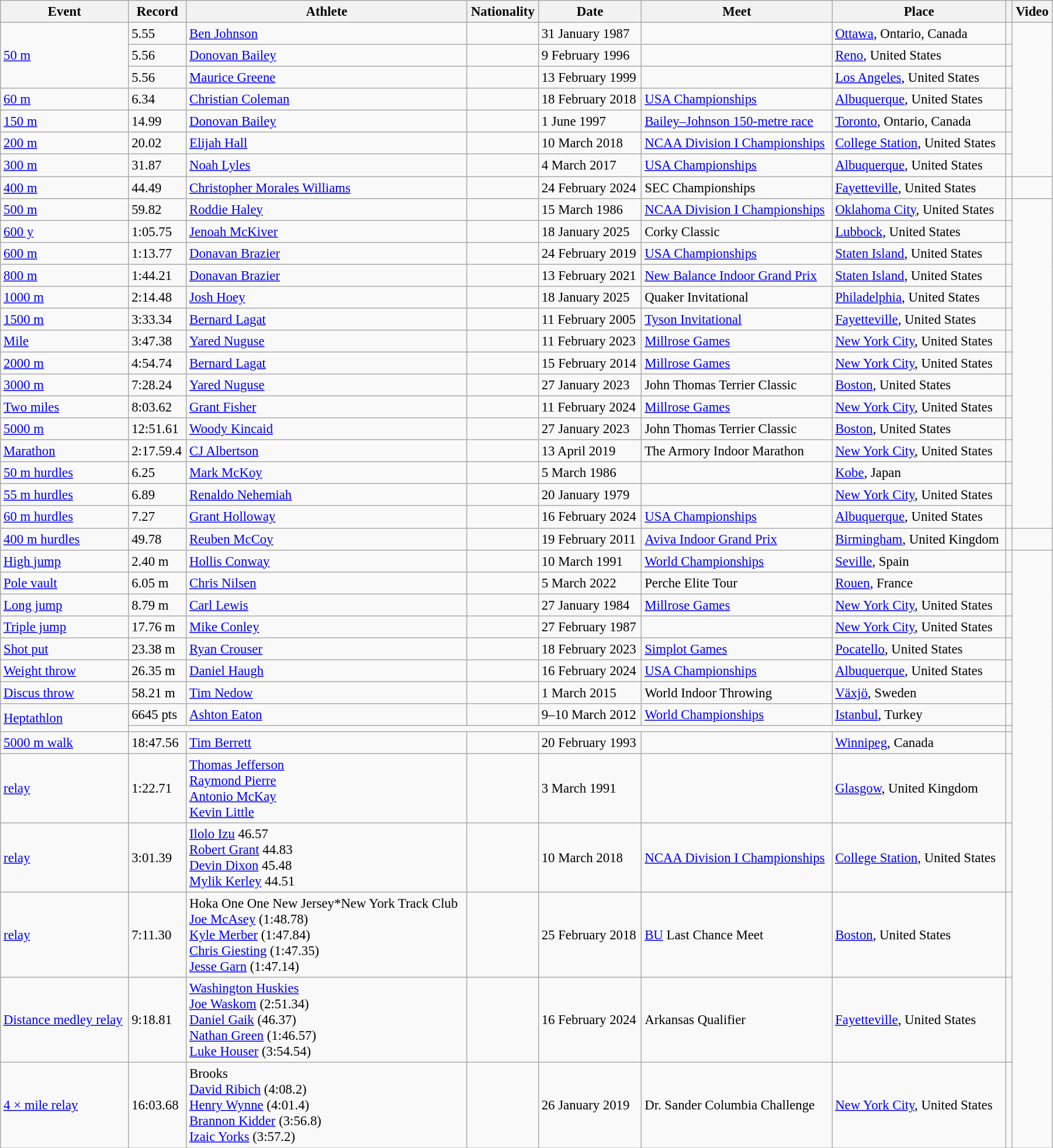<table class="wikitable" style="font-size:95%; width: 95%;">
<tr>
<th>Event</th>
<th>Record</th>
<th>Athlete</th>
<th>Nationality</th>
<th>Date</th>
<th>Meet</th>
<th>Place</th>
<th></th>
<th>Video</th>
</tr>
<tr>
<td rowspan=3><a href='#'>50 m</a></td>
<td>5.55 </td>
<td><a href='#'>Ben Johnson</a></td>
<td></td>
<td>31 January 1987</td>
<td></td>
<td><a href='#'>Ottawa</a>, Ontario, Canada</td>
<td></td>
</tr>
<tr>
<td>5.56  </td>
<td><a href='#'>Donovan Bailey</a></td>
<td></td>
<td>9 February 1996</td>
<td></td>
<td><a href='#'>Reno</a>, United States</td>
<td></td>
</tr>
<tr>
<td>5.56  </td>
<td><a href='#'>Maurice Greene</a></td>
<td></td>
<td>13 February 1999</td>
<td></td>
<td><a href='#'>Los Angeles</a>, United States</td>
<td></td>
</tr>
<tr>
<td><a href='#'>60 m</a></td>
<td>6.34 </td>
<td><a href='#'>Christian Coleman</a></td>
<td></td>
<td>18 February 2018</td>
<td><a href='#'>USA Championships</a></td>
<td><a href='#'>Albuquerque</a>, United States</td>
<td></td>
</tr>
<tr>
<td><a href='#'>150 m</a></td>
<td>14.99</td>
<td><a href='#'>Donovan Bailey</a></td>
<td></td>
<td>1 June 1997</td>
<td><a href='#'>Bailey–Johnson 150-metre race</a></td>
<td><a href='#'>Toronto</a>, Ontario, Canada</td>
<td></td>
</tr>
<tr>
<td><a href='#'>200 m</a></td>
<td>20.02</td>
<td><a href='#'>Elijah Hall</a></td>
<td></td>
<td>10 March 2018</td>
<td><a href='#'>NCAA Division I Championships</a></td>
<td><a href='#'>College Station</a>, United States</td>
<td></td>
</tr>
<tr>
<td><a href='#'>300 m</a></td>
<td>31.87 </td>
<td><a href='#'>Noah Lyles</a></td>
<td></td>
<td>4 March 2017</td>
<td><a href='#'>USA Championships</a></td>
<td><a href='#'>Albuquerque</a>, United States</td>
<td></td>
</tr>
<tr>
<td><a href='#'>400 m</a></td>
<td>44.49</td>
<td><a href='#'>Christopher Morales Williams</a></td>
<td></td>
<td>24 February 2024</td>
<td>SEC Championships</td>
<td><a href='#'>Fayetteville</a>, United States</td>
<td></td>
<td></td>
</tr>
<tr>
<td><a href='#'>500 m</a></td>
<td>59.82</td>
<td><a href='#'>Roddie Haley</a></td>
<td></td>
<td>15 March 1986</td>
<td><a href='#'>NCAA Division I Championships</a></td>
<td><a href='#'>Oklahoma City</a>, United States</td>
<td></td>
</tr>
<tr>
<td><a href='#'>600 y</a></td>
<td>1:05.75</td>
<td><a href='#'>Jenoah McKiver</a></td>
<td></td>
<td>18 January 2025</td>
<td>Corky Classic</td>
<td><a href='#'>Lubbock</a>, United States</td>
<td></td>
</tr>
<tr>
<td><a href='#'>600 m</a></td>
<td>1:13.77</td>
<td><a href='#'>Donavan Brazier</a></td>
<td></td>
<td>24 February 2019</td>
<td><a href='#'>USA Championships</a></td>
<td><a href='#'>Staten Island</a>, United States</td>
<td></td>
</tr>
<tr>
<td><a href='#'>800 m</a></td>
<td>1:44.21</td>
<td><a href='#'>Donavan Brazier</a></td>
<td></td>
<td>13 February 2021</td>
<td><a href='#'>New Balance Indoor Grand Prix</a></td>
<td><a href='#'>Staten Island</a>, United States</td>
<td></td>
</tr>
<tr>
<td><a href='#'>1000 m</a></td>
<td>2:14.48</td>
<td><a href='#'>Josh Hoey</a></td>
<td></td>
<td>18 January 2025</td>
<td>Quaker Invitational</td>
<td><a href='#'>Philadelphia</a>, United States</td>
<td></td>
</tr>
<tr>
<td><a href='#'>1500 m</a></td>
<td>3:33.34</td>
<td><a href='#'>Bernard Lagat</a></td>
<td></td>
<td>11 February 2005</td>
<td><a href='#'>Tyson Invitational</a></td>
<td><a href='#'>Fayetteville</a>, United States</td>
<td></td>
</tr>
<tr>
<td><a href='#'>Mile</a></td>
<td>3:47.38</td>
<td><a href='#'>Yared Nuguse</a></td>
<td></td>
<td>11 February 2023</td>
<td><a href='#'>Millrose Games</a></td>
<td><a href='#'>New York City</a>, United States</td>
<td></td>
</tr>
<tr>
<td><a href='#'>2000 m</a></td>
<td>4:54.74</td>
<td><a href='#'>Bernard Lagat</a></td>
<td></td>
<td>15 February 2014</td>
<td><a href='#'>Millrose Games</a></td>
<td><a href='#'>New York City</a>, United States</td>
<td></td>
</tr>
<tr>
<td><a href='#'>3000 m</a></td>
<td>7:28.24</td>
<td><a href='#'>Yared Nuguse</a></td>
<td></td>
<td>27 January 2023</td>
<td>John Thomas Terrier Classic</td>
<td><a href='#'>Boston</a>, United States</td>
<td></td>
</tr>
<tr>
<td><a href='#'>Two miles</a></td>
<td>8:03.62</td>
<td><a href='#'>Grant Fisher</a></td>
<td></td>
<td>11 February 2024</td>
<td><a href='#'>Millrose Games</a></td>
<td><a href='#'>New York City</a>, United States</td>
<td></td>
</tr>
<tr>
<td><a href='#'>5000 m</a></td>
<td>12:51.61</td>
<td><a href='#'>Woody Kincaid</a></td>
<td></td>
<td>27 January 2023</td>
<td>John Thomas Terrier Classic</td>
<td><a href='#'>Boston</a>, United States</td>
<td></td>
</tr>
<tr>
<td><a href='#'>Marathon</a></td>
<td>2:17.59.4</td>
<td><a href='#'>CJ Albertson</a></td>
<td></td>
<td>13 April 2019</td>
<td>The Armory Indoor Marathon</td>
<td><a href='#'>New York City</a>, United States</td>
<td></td>
</tr>
<tr>
<td><a href='#'>50 m hurdles</a></td>
<td>6.25</td>
<td><a href='#'>Mark McKoy</a></td>
<td></td>
<td>5 March 1986</td>
<td></td>
<td><a href='#'>Kobe</a>, Japan</td>
<td></td>
</tr>
<tr>
<td><a href='#'>55 m hurdles</a></td>
<td>6.89</td>
<td><a href='#'>Renaldo Nehemiah</a></td>
<td></td>
<td>20 January 1979</td>
<td></td>
<td><a href='#'>New York City</a>, United States</td>
<td></td>
</tr>
<tr>
<td><a href='#'>60 m hurdles</a></td>
<td>7.27 </td>
<td><a href='#'>Grant Holloway</a></td>
<td></td>
<td>16 February 2024</td>
<td><a href='#'>USA Championships</a></td>
<td><a href='#'>Albuquerque</a>, United States</td>
<td></td>
</tr>
<tr>
<td><a href='#'>400 m hurdles</a></td>
<td>49.78</td>
<td><a href='#'>Reuben McCoy</a></td>
<td></td>
<td>19 February 2011</td>
<td><a href='#'>Aviva Indoor Grand Prix</a></td>
<td><a href='#'>Birmingham</a>, United Kingdom</td>
<td></td>
<td></td>
</tr>
<tr>
<td><a href='#'>High jump</a></td>
<td>2.40 m</td>
<td><a href='#'>Hollis Conway</a></td>
<td></td>
<td>10 March 1991</td>
<td><a href='#'>World Championships</a></td>
<td><a href='#'>Seville</a>, Spain</td>
<td></td>
</tr>
<tr>
<td><a href='#'>Pole vault</a></td>
<td>6.05 m</td>
<td><a href='#'>Chris Nilsen</a></td>
<td></td>
<td>5 March 2022</td>
<td>Perche Elite Tour</td>
<td><a href='#'>Rouen</a>, France</td>
<td></td>
</tr>
<tr>
<td><a href='#'>Long jump</a></td>
<td>8.79 m</td>
<td><a href='#'>Carl Lewis</a></td>
<td></td>
<td>27 January 1984</td>
<td><a href='#'>Millrose Games</a></td>
<td><a href='#'>New York City</a>, United States</td>
<td></td>
</tr>
<tr>
<td><a href='#'>Triple jump</a></td>
<td>17.76 m</td>
<td><a href='#'>Mike Conley</a></td>
<td></td>
<td>27 February 1987</td>
<td></td>
<td><a href='#'>New York City</a>, United States</td>
<td></td>
</tr>
<tr>
<td><a href='#'>Shot put</a></td>
<td>23.38 m </td>
<td><a href='#'>Ryan Crouser</a></td>
<td></td>
<td>18 February 2023</td>
<td><a href='#'>Simplot Games</a></td>
<td><a href='#'>Pocatello</a>, United States</td>
<td></td>
</tr>
<tr>
<td><a href='#'>Weight throw</a></td>
<td>26.35 m </td>
<td><a href='#'>Daniel Haugh</a></td>
<td></td>
<td>16 February 2024</td>
<td><a href='#'>USA Championships</a></td>
<td><a href='#'>Albuquerque</a>, United States</td>
<td></td>
</tr>
<tr>
<td><a href='#'>Discus throw</a></td>
<td>58.21 m</td>
<td><a href='#'>Tim Nedow</a></td>
<td></td>
<td>1 March 2015</td>
<td>World Indoor Throwing</td>
<td><a href='#'>Växjö</a>, Sweden</td>
<td></td>
</tr>
<tr>
<td rowspan=2><a href='#'>Heptathlon</a></td>
<td>6645 pts</td>
<td><a href='#'>Ashton Eaton</a></td>
<td></td>
<td>9–10 March 2012</td>
<td><a href='#'>World Championships</a></td>
<td><a href='#'>Istanbul</a>, Turkey</td>
<td></td>
</tr>
<tr>
<td colspan=6></td>
<td></td>
</tr>
<tr>
<td><a href='#'>5000 m walk</a></td>
<td>18:47.56</td>
<td><a href='#'>Tim Berrett</a></td>
<td></td>
<td>20 February 1993</td>
<td></td>
<td><a href='#'>Winnipeg</a>, Canada</td>
<td></td>
</tr>
<tr>
<td><a href='#'> relay</a></td>
<td>1:22.71</td>
<td><a href='#'>Thomas Jefferson</a><br><a href='#'>Raymond Pierre</a><br><a href='#'>Antonio McKay</a><br><a href='#'>Kevin Little</a></td>
<td></td>
<td>3 March 1991</td>
<td></td>
<td><a href='#'>Glasgow</a>, United Kingdom</td>
<td></td>
</tr>
<tr>
<td><a href='#'> relay</a></td>
<td>3:01.39</td>
<td><a href='#'>Ilolo Izu</a> 46.57<br><a href='#'>Robert Grant</a> 44.83<br><a href='#'>Devin Dixon</a> 45.48<br><a href='#'>Mylik Kerley</a> 44.51</td>
<td></td>
<td>10 March 2018</td>
<td><a href='#'>NCAA Division I Championships</a></td>
<td><a href='#'>College Station</a>, United States</td>
<td></td>
</tr>
<tr>
<td><a href='#'> relay</a></td>
<td>7:11.30</td>
<td>Hoka One One New Jersey*New York Track Club<br><a href='#'>Joe McAsey</a> (1:48.78)<br><a href='#'>Kyle Merber</a> (1:47.84)<br><a href='#'>Chris Giesting</a> (1:47.35)<br><a href='#'>Jesse Garn</a> (1:47.14)</td>
<td></td>
<td>25 February 2018</td>
<td><a href='#'>BU</a> Last Chance Meet</td>
<td><a href='#'>Boston</a>, United States</td>
<td></td>
</tr>
<tr>
<td><a href='#'>Distance medley relay</a></td>
<td>9:18.81</td>
<td><a href='#'>Washington Huskies</a><br><a href='#'>Joe Waskom</a> (2:51.34)<br><a href='#'>Daniel Gaik</a> (46.37)<br><a href='#'>Nathan Green</a> (1:46.57)<br><a href='#'>Luke Houser</a> (3:54.54)</td>
<td></td>
<td>16 February 2024</td>
<td>Arkansas Qualifier</td>
<td><a href='#'>Fayetteville</a>, United States</td>
<td></td>
</tr>
<tr>
<td><a href='#'>4 × mile relay</a></td>
<td>16:03.68</td>
<td>Brooks<br><a href='#'>David Ribich</a> (4:08.2)<br><a href='#'>Henry Wynne</a> (4:01.4)<br><a href='#'>Brannon Kidder</a> (3:56.8)<br><a href='#'>Izaic Yorks</a> (3:57.2)</td>
<td></td>
<td>26 January 2019</td>
<td>Dr. Sander Columbia Challenge</td>
<td><a href='#'>New York City</a>, United States</td>
<td></td>
</tr>
</table>
